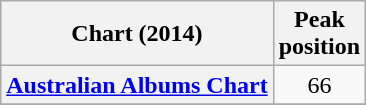<table class="wikitable sortable plainrowheaders">
<tr>
<th>Chart (2014)</th>
<th>Peak<br>position</th>
</tr>
<tr>
<th scope="row"><a href='#'>Australian Albums Chart</a></th>
<td style="text-align:center;">66</td>
</tr>
<tr>
</tr>
</table>
